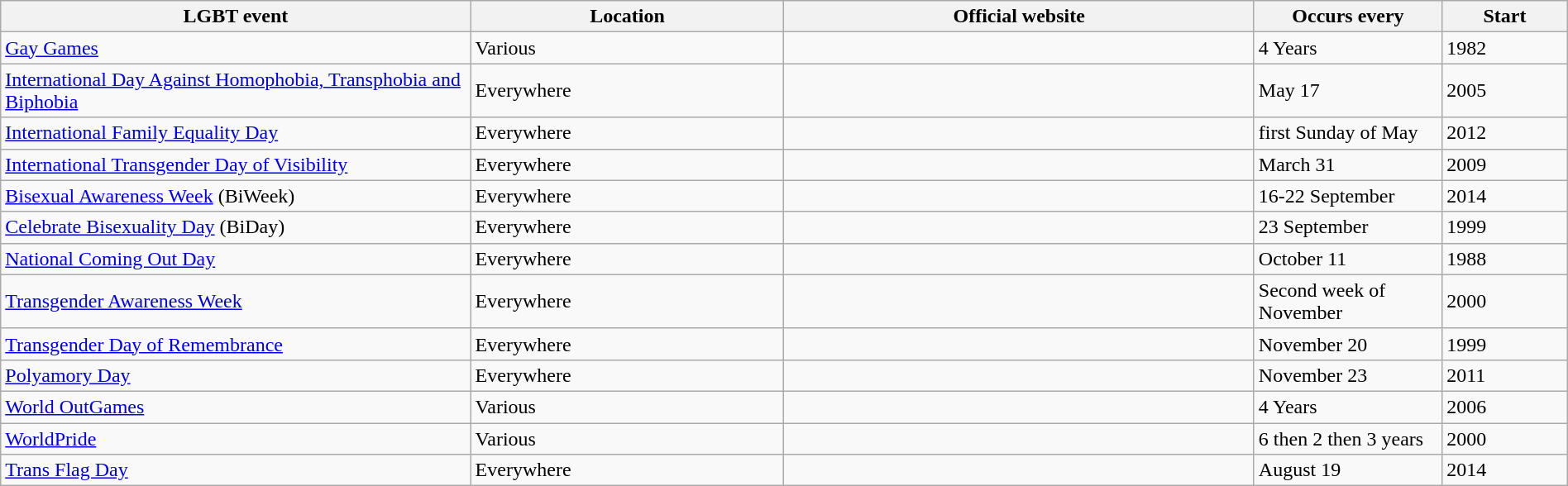<table class="wikitable sortable" style="width:100%;">
<tr>
<th style="width:30%;">LGBT event</th>
<th style="width:20%;">Location</th>
<th style="width:30%;">Official website</th>
<th style="width:12%;">Occurs every</th>
<th style="width:8%;">Start</th>
</tr>
<tr>
<td><a href='#'>Gay Games</a></td>
<td>Various</td>
<td></td>
<td>4 Years</td>
<td>1982</td>
</tr>
<tr>
<td><a href='#'>International Day Against Homophobia, Transphobia and Biphobia</a></td>
<td>Everywhere</td>
<td></td>
<td>May 17</td>
<td>2005</td>
</tr>
<tr>
<td><a href='#'>International Family Equality Day</a></td>
<td>Everywhere</td>
<td></td>
<td>first Sunday of May</td>
<td>2012</td>
</tr>
<tr>
<td><a href='#'>International Transgender Day of Visibility</a></td>
<td Everywhere\>Everywhere</td>
<td></td>
<td>March 31</td>
<td>2009</td>
</tr>
<tr>
<td><a href='#'>Bisexual Awareness Week</a> (BiWeek)</td>
<td>Everywhere</td>
<td></td>
<td>16-22 September</td>
<td>2014</td>
</tr>
<tr>
<td><a href='#'>Celebrate Bisexuality Day</a> (BiDay)</td>
<td>Everywhere</td>
<td></td>
<td>23 September</td>
<td>1999</td>
</tr>
<tr>
<td><a href='#'>National Coming Out Day</a></td>
<td>Everywhere</td>
<td></td>
<td>October 11</td>
<td>1988</td>
</tr>
<tr>
<td><a href='#'>Transgender Awareness Week</a></td>
<td>Everywhere</td>
<td></td>
<td>Second week of November</td>
<td>2000</td>
</tr>
<tr>
<td><a href='#'>Transgender Day of Remembrance</a></td>
<td>Everywhere</td>
<td></td>
<td>November 20</td>
<td>1999</td>
</tr>
<tr>
<td><a href='#'>Polyamory Day</a></td>
<td>Everywhere</td>
<td></td>
<td>November 23</td>
<td>2011</td>
</tr>
<tr>
<td><a href='#'>World OutGames</a></td>
<td>Various</td>
<td></td>
<td>4 Years</td>
<td>2006</td>
</tr>
<tr>
<td><a href='#'>WorldPride</a></td>
<td>Various</td>
<td></td>
<td>6 then 2 then 3 years</td>
<td>2000</td>
</tr>
<tr>
<td><a href='#'>Trans Flag Day</a></td>
<td>Everywhere</td>
<td></td>
<td>August 19</td>
<td>2014</td>
</tr>
</table>
